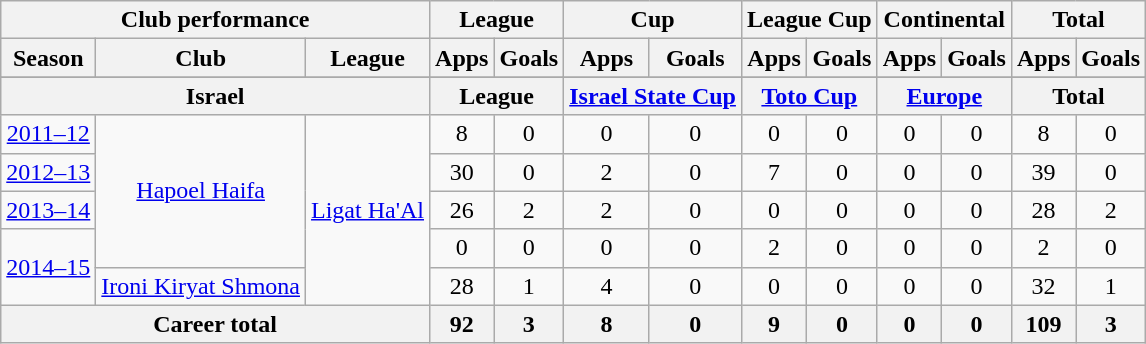<table class="wikitable" style="text-align:center">
<tr>
<th colspan=3>Club performance</th>
<th colspan=2>League</th>
<th colspan=2>Cup</th>
<th colspan=2>League Cup</th>
<th colspan=2>Continental</th>
<th colspan=2>Total</th>
</tr>
<tr>
<th>Season</th>
<th>Club</th>
<th>League</th>
<th>Apps</th>
<th>Goals</th>
<th>Apps</th>
<th>Goals</th>
<th>Apps</th>
<th>Goals</th>
<th>Apps</th>
<th>Goals</th>
<th>Apps</th>
<th>Goals</th>
</tr>
<tr>
</tr>
<tr>
<th colspan=3>Israel</th>
<th colspan=2>League</th>
<th colspan=2><a href='#'>Israel State Cup</a></th>
<th colspan=2><a href='#'>Toto Cup</a></th>
<th colspan=2><a href='#'>Europe</a></th>
<th colspan=2>Total</th>
</tr>
<tr>
<td><a href='#'>2011–12</a></td>
<td rowspan="4"><a href='#'>Hapoel Haifa</a></td>
<td rowspan="5"><a href='#'>Ligat Ha'Al</a></td>
<td>8</td>
<td>0</td>
<td>0</td>
<td>0</td>
<td>0</td>
<td>0</td>
<td>0</td>
<td>0</td>
<td>8</td>
<td>0</td>
</tr>
<tr>
<td><a href='#'>2012–13</a></td>
<td>30</td>
<td>0</td>
<td>2</td>
<td>0</td>
<td>7</td>
<td>0</td>
<td>0</td>
<td>0</td>
<td>39</td>
<td>0</td>
</tr>
<tr>
<td><a href='#'>2013–14</a></td>
<td>26</td>
<td>2</td>
<td>2</td>
<td>0</td>
<td>0</td>
<td>0</td>
<td>0</td>
<td>0</td>
<td>28</td>
<td>2</td>
</tr>
<tr>
<td rowspan="2"><a href='#'>2014–15</a></td>
<td>0</td>
<td>0</td>
<td>0</td>
<td>0</td>
<td>2</td>
<td>0</td>
<td>0</td>
<td>0</td>
<td>2</td>
<td>0</td>
</tr>
<tr>
<td rowspan="1"><a href='#'>Ironi Kiryat Shmona</a></td>
<td>28</td>
<td>1</td>
<td>4</td>
<td>0</td>
<td>0</td>
<td>0</td>
<td>0</td>
<td>0</td>
<td>32</td>
<td>1</td>
</tr>
<tr>
<th colspan=3>Career total</th>
<th>92</th>
<th>3</th>
<th>8</th>
<th>0</th>
<th>9</th>
<th>0</th>
<th>0</th>
<th>0</th>
<th>109</th>
<th>3</th>
</tr>
</table>
